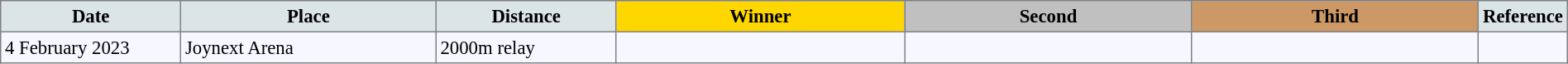<table bgcolor="#f7f8ff" cellpadding="3" cellspacing="0" border="1" style="font-size: 95%; border: gray solid 1px; border-collapse: collapse;">
<tr bgcolor="#cccccc" (1>
<td width="150" align="center" bgcolor="#dce5e5"><strong>Date</strong></td>
<td width="220" align="center" bgcolor="#dce5e5"><strong>Place</strong></td>
<td width="150" align="center" bgcolor="#dce5e5"><strong>Distance</strong></td>
<td align="center" bgcolor="gold" width="250"><strong>Winner</strong></td>
<td align="center" bgcolor="silver" width="250"><strong>Second</strong></td>
<td width="250" align="center" bgcolor="#cc9966"><strong>Third</strong></td>
<td width="30" align="center" bgcolor="#dce5e5"><strong>Reference</strong></td>
</tr>
<tr align="left">
<td>4 February 2023</td>
<td>Joynext Arena</td>
<td>2000m relay</td>
<td></td>
<td></td>
<td></td>
<td> </td>
</tr>
</table>
